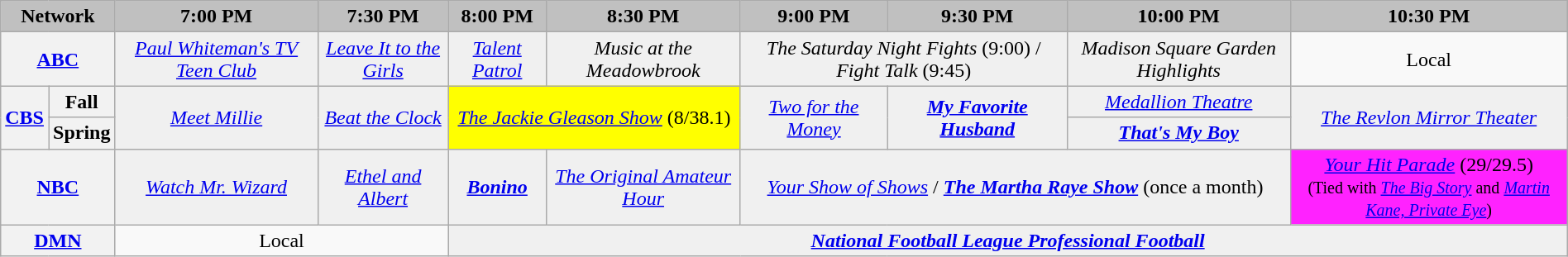<table class="wikitable" style="width:100%;margin-right:0;text-align:center">
<tr>
<th colspan="2" style="background-color:#C0C0C0;text-align:center">Network</th>
<th style="background-color:#C0C0C0;text-align:center">7:00 PM</th>
<th style="background-color:#C0C0C0;text-align:center">7:30 PM</th>
<th style="background-color:#C0C0C0;text-align:center">8:00 PM</th>
<th style="background-color:#C0C0C0;text-align:center">8:30 PM</th>
<th style="background-color:#C0C0C0;text-align:center">9:00 PM</th>
<th style="background-color:#C0C0C0;text-align:center">9:30 PM</th>
<th style="background-color:#C0C0C0;text-align:center">10:00 PM</th>
<th style="background-color:#C0C0C0;text-align:center">10:30 PM</th>
</tr>
<tr>
<th bgcolor="#C0C0C0" colspan="2"><a href='#'>ABC</a></th>
<td bgcolor="#F0F0F0"><em><a href='#'>Paul Whiteman's TV Teen Club</a></em></td>
<td bgcolor="#F0F0F0"><em><a href='#'>Leave It to the Girls</a></em></td>
<td bgcolor="#F0F0F0"><em><a href='#'>Talent Patrol</a></em></td>
<td bgcolor="#F0F0F0"><em>Music at the Meadowbrook</em></td>
<td colspan="2" bgcolor="#F0F0F0"><em>The Saturday Night Fights</em> (9:00) / <em>Fight Talk</em> (9:45)</td>
<td bgcolor="#F0F0F0"><em>Madison Square Garden Highlights</em></td>
<td colspan="2">Local</td>
</tr>
<tr>
<th bgcolor="#C0C0C0" rowspan="2"><a href='#'>CBS</a></th>
<th>Fall</th>
<td bgcolor="#F0F0F0" rowspan="2"><em><a href='#'>Meet Millie</a></em></td>
<td bgcolor="#F0F0F0" rowspan="2"><em><a href='#'>Beat the Clock</a></em></td>
<td colspan="2" bgcolor="#FFFF00" rowspan="2"><em><a href='#'>The Jackie Gleason Show</a></em> (8/38.1)</td>
<td bgcolor="#F0F0F0" rowspan="2"><em><a href='#'>Two for the Money</a></em></td>
<td bgcolor="#F0F0F0" rowspan="2"><strong><em><a href='#'>My Favorite Husband</a></em></strong></td>
<td bgcolor="#F0F0F0"><em><a href='#'>Medallion Theatre</a></em></td>
<td bgcolor="#F0F0F0" rowspan="2"><em><a href='#'>The Revlon Mirror Theater</a></em></td>
</tr>
<tr>
<th>Spring</th>
<td bgcolor="#F0F0F0"><strong><em><a href='#'>That's My Boy</a></em></strong></td>
</tr>
<tr>
<th bgcolor="#C0C0C0" colspan="2"><a href='#'>NBC</a></th>
<td bgcolor="#F0F0F0"><em><a href='#'>Watch Mr. Wizard</a></em></td>
<td bgcolor="#F0F0F0"><em><a href='#'>Ethel and Albert</a></em></td>
<td bgcolor="#F0F0F0"><strong><em><a href='#'>Bonino</a></em></strong></td>
<td bgcolor="#F0F0F0"><em><a href='#'>The Original Amateur Hour</a></em></td>
<td colspan="3" bgcolor="#F0F0F0"><em><a href='#'>Your Show of Shows</a></em> / <strong><em><a href='#'>The Martha Raye Show</a></em></strong> (once a month)</td>
<td bgcolor="#FF22FF"><em><a href='#'>Your Hit Parade</a></em> (29/29.5)<br><small>(Tied with <em><a href='#'>The Big Story</a></em> and <em><a href='#'>Martin Kane, Private Eye</a></em>)</small></td>
</tr>
<tr>
<th bgcolor="#C0C0C0" colspan="2"><a href='#'>DMN</a></th>
<td colspan="2">Local</td>
<td colspan="6" bgcolor="#F0F0F0"><strong><em><a href='#'>National Football League Professional Football</a></em></strong></td>
</tr>
</table>
